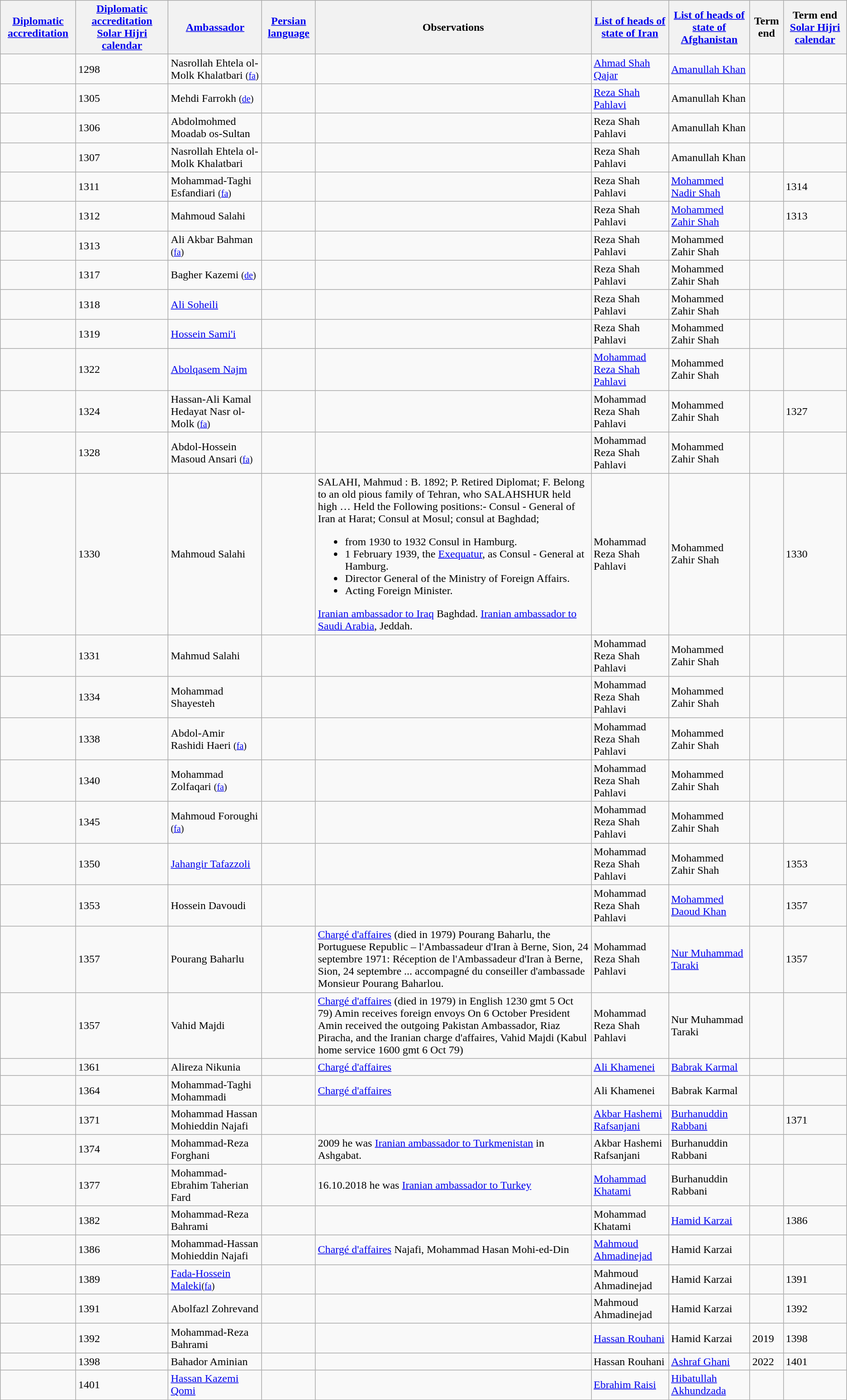<table class="wikitable sortable">
<tr>
<th><a href='#'>Diplomatic accreditation</a></th>
<th><a href='#'>Diplomatic accreditation</a> <a href='#'>Solar Hijri calendar</a></th>
<th><a href='#'>Ambassador</a></th>
<th><a href='#'>Persian language</a></th>
<th>Observations</th>
<th><a href='#'>List of heads of state of Iran</a></th>
<th><a href='#'>List of heads of state of Afghanistan</a></th>
<th>Term end</th>
<th>Term end <a href='#'>Solar Hijri calendar</a></th>
</tr>
<tr>
<td></td>
<td>1298</td>
<td>Nasrollah Ehtela ol-Molk Khalatbari <small>(<a href='#'>fa</a>)</small></td>
<td></td>
<td></td>
<td><a href='#'>Ahmad Shah Qajar</a></td>
<td><a href='#'>Amanullah Khan</a></td>
<td></td>
<td></td>
</tr>
<tr>
<td></td>
<td>1305</td>
<td>Mehdi Farrokh <small>(<a href='#'>de</a>)</small></td>
<td></td>
<td></td>
<td><a href='#'>Reza Shah Pahlavi</a></td>
<td>Amanullah Khan</td>
<td></td>
<td></td>
</tr>
<tr>
<td></td>
<td>1306</td>
<td>Abdolmohmed Moadab os-Sultan</td>
<td></td>
<td></td>
<td>Reza Shah Pahlavi</td>
<td>Amanullah Khan</td>
<td></td>
<td></td>
</tr>
<tr>
<td></td>
<td>1307</td>
<td>Nasrollah Ehtela ol-Molk Khalatbari</td>
<td></td>
<td></td>
<td>Reza Shah Pahlavi</td>
<td>Amanullah Khan</td>
<td></td>
<td></td>
</tr>
<tr>
<td></td>
<td>1311</td>
<td>Mohammad-Taghi Esfandiari <small>(<a href='#'>fa</a>)</small></td>
<td></td>
<td></td>
<td>Reza Shah Pahlavi</td>
<td><a href='#'>Mohammed Nadir Shah</a></td>
<td></td>
<td>1314</td>
</tr>
<tr>
<td></td>
<td>1312</td>
<td>Mahmoud Salahi</td>
<td></td>
<td></td>
<td>Reza Shah Pahlavi</td>
<td><a href='#'>Mohammed Zahir Shah</a></td>
<td></td>
<td>1313</td>
</tr>
<tr>
<td></td>
<td>1313</td>
<td>Ali Akbar Bahman <small>(<a href='#'>fa</a>)</small></td>
<td></td>
<td></td>
<td>Reza Shah Pahlavi</td>
<td>Mohammed Zahir Shah</td>
<td></td>
<td></td>
</tr>
<tr>
<td></td>
<td>1317</td>
<td>Bagher Kazemi <small>(<a href='#'>de</a>)</small></td>
<td></td>
<td></td>
<td>Reza Shah Pahlavi</td>
<td>Mohammed Zahir Shah</td>
<td></td>
<td></td>
</tr>
<tr>
<td></td>
<td>1318</td>
<td><a href='#'>Ali Soheili</a></td>
<td></td>
<td></td>
<td>Reza Shah Pahlavi</td>
<td>Mohammed Zahir Shah</td>
<td></td>
<td></td>
</tr>
<tr>
<td></td>
<td>1319</td>
<td><a href='#'>Hossein Sami'i</a></td>
<td></td>
<td></td>
<td>Reza Shah Pahlavi</td>
<td>Mohammed Zahir Shah</td>
<td></td>
<td></td>
</tr>
<tr>
<td></td>
<td>1322</td>
<td><a href='#'>Abolqasem Najm</a></td>
<td></td>
<td></td>
<td><a href='#'>Mohammad Reza Shah Pahlavi</a></td>
<td>Mohammed Zahir Shah</td>
<td></td>
<td></td>
</tr>
<tr>
<td></td>
<td>1324</td>
<td>Hassan-Ali Kamal Hedayat Nasr ol-Molk <small>(<a href='#'>fa</a>)</small></td>
<td></td>
<td></td>
<td>Mohammad Reza Shah Pahlavi</td>
<td>Mohammed Zahir Shah</td>
<td></td>
<td>1327</td>
</tr>
<tr>
<td></td>
<td>1328</td>
<td>Abdol-Hossein Masoud Ansari <small>(<a href='#'>fa</a>)</small></td>
<td></td>
<td></td>
<td>Mohammad Reza Shah Pahlavi</td>
<td>Mohammed Zahir Shah</td>
<td></td>
<td></td>
</tr>
<tr>
<td></td>
<td>1330</td>
<td>Mahmoud Salahi</td>
<td></td>
<td>SALAHI, Mahmud : B. 1892; P. Retired Diplomat; F. Belong to an old pious family of Tehran, who SALAHSHUR held high … Held the Following positions:- Consul - General of Iran at Harat; Consul at Mosul; consul at Baghdad;<br><ul><li>from 1930 to 1932 Consul in Hamburg.</li><li>1 February 1939, the <a href='#'>Exequatur</a>,  as Consul - General at Hamburg.</li><li>Director General of the Ministry of Foreign Affairs.</li><li>Acting Foreign Minister.</li></ul><a href='#'>Iranian ambassador to Iraq</a> Baghdad.
<a href='#'>Iranian ambassador to Saudi Arabia</a>, Jeddah.</td>
<td>Mohammad Reza Shah Pahlavi</td>
<td>Mohammed Zahir Shah</td>
<td></td>
<td>1330</td>
</tr>
<tr>
<td></td>
<td>1331</td>
<td>Mahmud Salahi</td>
<td></td>
<td></td>
<td>Mohammad Reza Shah Pahlavi</td>
<td>Mohammed Zahir Shah</td>
<td></td>
<td></td>
</tr>
<tr>
<td></td>
<td>1334</td>
<td>Mohammad Shayesteh</td>
<td></td>
<td></td>
<td>Mohammad Reza Shah Pahlavi</td>
<td>Mohammed Zahir Shah</td>
<td></td>
<td></td>
</tr>
<tr>
<td></td>
<td>1338</td>
<td>Abdol-Amir Rashidi Haeri <small>(<a href='#'>fa</a>)</small></td>
<td></td>
<td></td>
<td>Mohammad Reza Shah Pahlavi</td>
<td>Mohammed Zahir Shah</td>
<td></td>
<td></td>
</tr>
<tr>
<td></td>
<td>1340</td>
<td>Mohammad Zolfaqari <small>(<a href='#'>fa</a>)</small></td>
<td></td>
<td></td>
<td>Mohammad Reza Shah Pahlavi</td>
<td>Mohammed Zahir Shah</td>
<td></td>
<td></td>
</tr>
<tr>
<td></td>
<td>1345</td>
<td>Mahmoud Foroughi <small>(<a href='#'>fa</a>)</small></td>
<td></td>
<td></td>
<td>Mohammad Reza Shah Pahlavi</td>
<td>Mohammed Zahir Shah</td>
<td></td>
<td></td>
</tr>
<tr>
<td></td>
<td>1350</td>
<td><a href='#'>Jahangir Tafazzoli</a></td>
<td></td>
<td></td>
<td>Mohammad Reza Shah Pahlavi</td>
<td>Mohammed Zahir Shah</td>
<td></td>
<td>1353</td>
</tr>
<tr>
<td></td>
<td>1353</td>
<td>Hossein Davoudi</td>
<td></td>
<td></td>
<td>Mohammad Reza Shah Pahlavi</td>
<td><a href='#'>Mohammed Daoud Khan</a></td>
<td></td>
<td>1357</td>
</tr>
<tr>
<td></td>
<td>1357</td>
<td>Pourang Baharlu</td>
<td></td>
<td><a href='#'>Chargé d'affaires</a>  (died in 1979) Pourang Baharlu, the Portuguese Republic –  l'Ambassadeur d'Iran à Berne, Sion, 24 septembre 1971: Réception de l'Ambassadeur d'Iran à Berne, Sion, 24 septembre ... accompagné du conseiller d'ambassade Monsieur Pourang Baharlou.</td>
<td>Mohammad Reza Shah Pahlavi</td>
<td><a href='#'>Nur Muhammad Taraki</a></td>
<td></td>
<td>1357</td>
</tr>
<tr>
<td></td>
<td>1357</td>
<td>Vahid Majdi</td>
<td></td>
<td><a href='#'>Chargé d'affaires</a>  (died in 1979) in English 1230 gmt 5 Oct 79) Amin receives foreign envoys On 6 October President Amin received the outgoing Pakistan Ambassador, Riaz Piracha, and the Iranian charge d'affaires, Vahid Majdi (Kabul home service 1600 gmt 6 Oct 79)</td>
<td>Mohammad Reza Shah Pahlavi</td>
<td>Nur Muhammad Taraki</td>
<td></td>
<td></td>
</tr>
<tr>
<td></td>
<td>1361</td>
<td>Alireza Nikunia</td>
<td></td>
<td><a href='#'>Chargé d'affaires</a></td>
<td><a href='#'>Ali Khamenei</a></td>
<td><a href='#'>Babrak Karmal</a></td>
<td></td>
<td></td>
</tr>
<tr>
<td></td>
<td>1364</td>
<td>Mohammad-Taghi Mohammadi</td>
<td></td>
<td><a href='#'>Chargé d'affaires</a></td>
<td>Ali Khamenei</td>
<td>Babrak Karmal</td>
<td></td>
<td></td>
</tr>
<tr>
<td></td>
<td>1371</td>
<td>Mohammad Hassan Mohieddin Najafi</td>
<td></td>
<td></td>
<td><a href='#'>Akbar Hashemi Rafsanjani</a></td>
<td><a href='#'>Burhanuddin Rabbani</a></td>
<td></td>
<td>1371</td>
</tr>
<tr>
<td></td>
<td>1374</td>
<td>Mohammad-Reza Forghani</td>
<td></td>
<td>2009 he was <a href='#'>Iranian ambassador to Turkmenistan</a> in Ashgabat.</td>
<td>Akbar Hashemi Rafsanjani</td>
<td>Burhanuddin Rabbani</td>
<td></td>
<td></td>
</tr>
<tr>
<td></td>
<td>1377</td>
<td>Mohammad-Ebrahim Taherian Fard</td>
<td></td>
<td>16.10.2018 he was <a href='#'>Iranian ambassador to Turkey</a></td>
<td><a href='#'>Mohammad Khatami</a></td>
<td>Burhanuddin Rabbani</td>
<td></td>
<td></td>
</tr>
<tr>
<td></td>
<td>1382</td>
<td>Mohammad-Reza Bahrami</td>
<td></td>
<td></td>
<td>Mohammad Khatami</td>
<td><a href='#'>Hamid Karzai</a></td>
<td></td>
<td>1386</td>
</tr>
<tr>
<td></td>
<td>1386</td>
<td>Mohammad-Hassan Mohieddin Najafi</td>
<td></td>
<td><a href='#'>Chargé d'affaires</a> Najafi, Mohammad Hasan Mohi-ed-Din</td>
<td><a href='#'>Mahmoud Ahmadinejad</a></td>
<td>Hamid Karzai</td>
<td></td>
<td></td>
</tr>
<tr>
<td></td>
<td>1389</td>
<td><a href='#'>Fada-Hossein Maleki</a><small>(<a href='#'>fa</a>)</small></td>
<td></td>
<td></td>
<td>Mahmoud Ahmadinejad</td>
<td>Hamid Karzai</td>
<td></td>
<td>1391</td>
</tr>
<tr>
<td></td>
<td>1391</td>
<td>Abolfazl Zohrevand</td>
<td></td>
<td></td>
<td>Mahmoud Ahmadinejad</td>
<td>Hamid Karzai</td>
<td></td>
<td>1392</td>
</tr>
<tr>
<td></td>
<td>1392</td>
<td>Mohammad-Reza Bahrami</td>
<td></td>
<td></td>
<td><a href='#'>Hassan Rouhani</a></td>
<td>Hamid Karzai</td>
<td>2019</td>
<td>1398</td>
</tr>
<tr>
<td></td>
<td>1398</td>
<td>Bahador Aminian</td>
<td></td>
<td></td>
<td>Hassan Rouhani</td>
<td><a href='#'>Ashraf Ghani</a></td>
<td>2022</td>
<td>1401</td>
</tr>
<tr>
<td></td>
<td>1401</td>
<td><a href='#'>Hassan Kazemi Qomi</a></td>
<td></td>
<td></td>
<td><a href='#'>Ebrahim Raisi</a></td>
<td><a href='#'>Hibatullah Akhundzada</a></td>
<td></td>
<td></td>
</tr>
</table>
